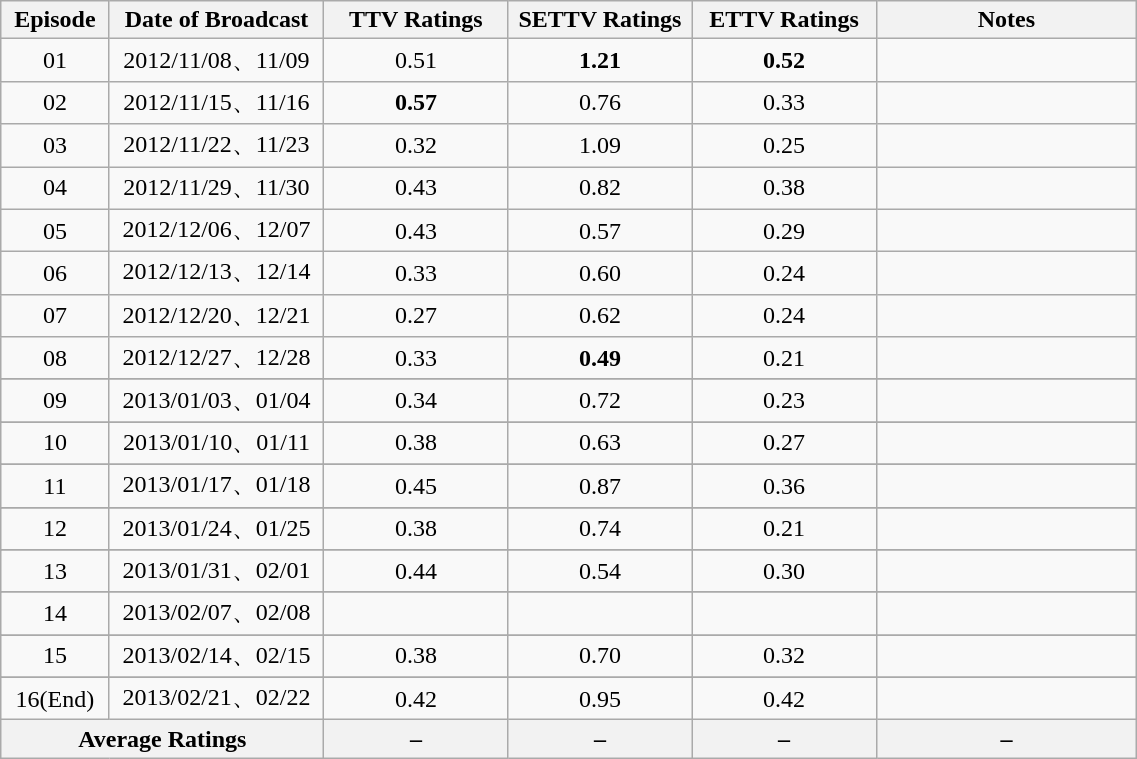<table class="wikitable" width="60%">
<tr align="center">
<th width="4%">Episode</th>
<th width="14%">Date of Broadcast</th>
<th width="12%">TTV Ratings</th>
<th width="12%">SETTV Ratings</th>
<th width="12%">ETTV Ratings</th>
<th width="17%">Notes</th>
</tr>
<tr align=center>
<td>01</td>
<td>2012/11/08、11/09</td>
<td>0.51</td>
<td><strong>1.21 </strong></td>
<td><strong>0.52 </strong></td>
<td></td>
</tr>
<tr align=center>
<td>02</td>
<td>2012/11/15、11/16</td>
<td><strong>0.57 </strong></td>
<td>0.76</td>
<td>0.33</td>
<td></td>
</tr>
<tr align=center>
<td>03</td>
<td>2012/11/22、11/23</td>
<td>0.32</td>
<td>1.09</td>
<td>0.25</td>
<td></td>
</tr>
<tr align=center>
<td>04</td>
<td>2012/11/29、11/30</td>
<td>0.43</td>
<td>0.82</td>
<td>0.38</td>
<td></td>
</tr>
<tr align=center>
<td>05</td>
<td>2012/12/06、12/07</td>
<td>0.43</td>
<td>0.57</td>
<td>0.29</td>
<td></td>
</tr>
<tr align=center>
<td>06</td>
<td>2012/12/13、12/14</td>
<td>0.33</td>
<td>0.60</td>
<td>0.24</td>
<td></td>
</tr>
<tr align=center>
<td>07</td>
<td>2012/12/20、12/21</td>
<td>0.27</td>
<td>0.62</td>
<td>0.24</td>
<td></td>
</tr>
<tr align=center>
<td>08</td>
<td>2012/12/27、12/28</td>
<td>0.33</td>
<td><strong>0.49 </strong></td>
<td>0.21</td>
<td></td>
</tr>
<tr>
</tr>
<tr align=center>
<td>09</td>
<td>2013/01/03、01/04</td>
<td>0.34</td>
<td>0.72</td>
<td>0.23</td>
<td></td>
</tr>
<tr>
</tr>
<tr align=center>
<td>10</td>
<td>2013/01/10、01/11</td>
<td>0.38</td>
<td>0.63</td>
<td>0.27</td>
<td></td>
</tr>
<tr>
</tr>
<tr align=center>
<td>11</td>
<td>2013/01/17、01/18</td>
<td>0.45</td>
<td>0.87</td>
<td>0.36</td>
<td></td>
</tr>
<tr>
</tr>
<tr align=center>
<td>12</td>
<td>2013/01/24、01/25</td>
<td>0.38</td>
<td>0.74</td>
<td>0.21</td>
<td></td>
</tr>
<tr>
</tr>
<tr align=center>
<td>13</td>
<td>2013/01/31、02/01</td>
<td>0.44</td>
<td>0.54</td>
<td>0.30</td>
<td></td>
</tr>
<tr>
</tr>
<tr align=center>
<td>14</td>
<td>2013/02/07、02/08</td>
<td></td>
<td></td>
<td></td>
<td></td>
</tr>
<tr>
</tr>
<tr>
</tr>
<tr align=center>
<td>15</td>
<td>2013/02/14、02/15</td>
<td>0.38</td>
<td>0.70</td>
<td>0.32</td>
<td></td>
</tr>
<tr>
</tr>
<tr>
</tr>
<tr align=center>
<td>16(End)</td>
<td>2013/02/21、02/22</td>
<td>0.42</td>
<td>0.95</td>
<td>0.42</td>
<td></td>
</tr>
<tr>
<th colspan="2">Average Ratings</th>
<th>–</th>
<th>–</th>
<th>–</th>
<th>–</th>
</tr>
</table>
